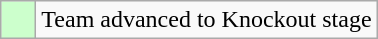<table class="wikitable">
<tr>
<td style="background:#cfc;">    </td>
<td>Team advanced to Knockout stage</td>
</tr>
</table>
